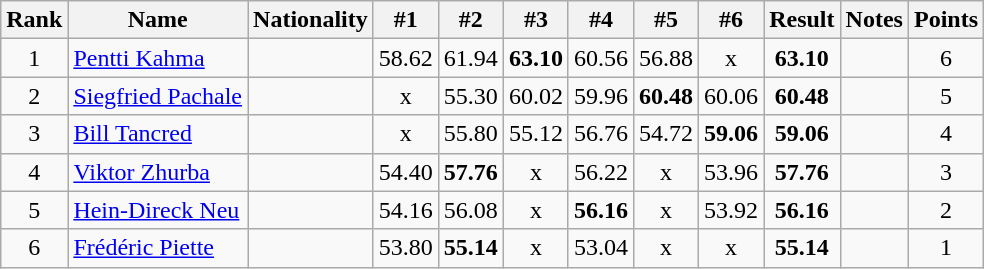<table class="wikitable sortable" style="text-align:center">
<tr>
<th>Rank</th>
<th>Name</th>
<th>Nationality</th>
<th>#1</th>
<th>#2</th>
<th>#3</th>
<th>#4</th>
<th>#5</th>
<th>#6</th>
<th>Result</th>
<th>Notes</th>
<th>Points</th>
</tr>
<tr>
<td>1</td>
<td align=left><a href='#'>Pentti Kahma</a></td>
<td align=left></td>
<td>58.62</td>
<td>61.94</td>
<td><strong>63.10</strong></td>
<td>60.56</td>
<td>56.88</td>
<td>x</td>
<td><strong>63.10</strong></td>
<td></td>
<td>6</td>
</tr>
<tr>
<td>2</td>
<td align=left><a href='#'>Siegfried Pachale</a></td>
<td align=left></td>
<td>x</td>
<td>55.30</td>
<td>60.02</td>
<td>59.96</td>
<td><strong>60.48</strong></td>
<td>60.06</td>
<td><strong>60.48</strong></td>
<td></td>
<td>5</td>
</tr>
<tr>
<td>3</td>
<td align=left><a href='#'>Bill Tancred</a></td>
<td align=left></td>
<td>x</td>
<td>55.80</td>
<td>55.12</td>
<td>56.76</td>
<td>54.72</td>
<td><strong>59.06</strong></td>
<td><strong>59.06</strong></td>
<td></td>
<td>4</td>
</tr>
<tr>
<td>4</td>
<td align=left><a href='#'>Viktor Zhurba</a></td>
<td align=left></td>
<td>54.40</td>
<td><strong>57.76</strong></td>
<td>x</td>
<td>56.22</td>
<td>x</td>
<td>53.96</td>
<td><strong>57.76</strong></td>
<td></td>
<td>3</td>
</tr>
<tr>
<td>5</td>
<td align=left><a href='#'>Hein-Direck Neu</a></td>
<td align=left></td>
<td>54.16</td>
<td>56.08</td>
<td>x</td>
<td><strong>56.16</strong></td>
<td>x</td>
<td>53.92</td>
<td><strong>56.16</strong></td>
<td></td>
<td>2</td>
</tr>
<tr>
<td>6</td>
<td align=left><a href='#'>Frédéric Piette</a></td>
<td align=left></td>
<td>53.80</td>
<td><strong>55.14</strong></td>
<td>x</td>
<td>53.04</td>
<td>x</td>
<td>x</td>
<td><strong>55.14</strong></td>
<td></td>
<td>1</td>
</tr>
</table>
